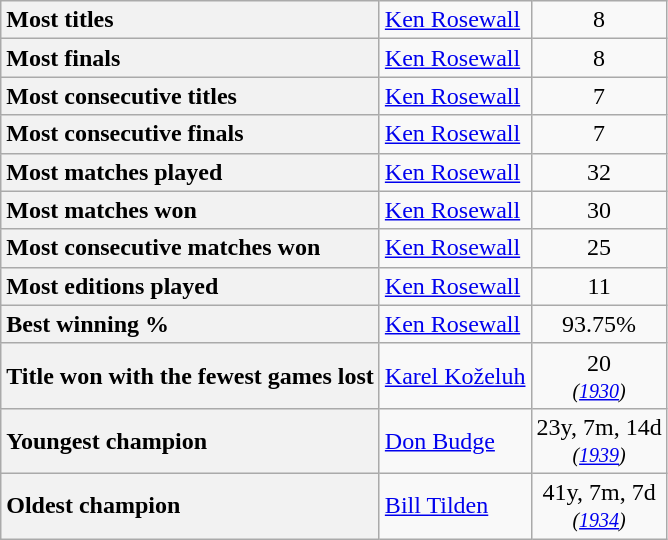<table class=wikitable>
<tr>
<th style="text-align:left;">Most titles</th>
<td> <a href='#'>Ken Rosewall</a></td>
<td style="text-align:center;">8</td>
</tr>
<tr>
<th style="text-align:left;">Most finals</th>
<td> <a href='#'>Ken Rosewall</a></td>
<td style="text-align:center;">8</td>
</tr>
<tr>
<th style="text-align:left;">Most consecutive titles</th>
<td> <a href='#'>Ken Rosewall</a><br></td>
<td style="text-align:center;">7</td>
</tr>
<tr>
<th style="text-align:left;">Most consecutive finals</th>
<td> <a href='#'>Ken Rosewall</a><br></td>
<td style="text-align:center;">7</td>
</tr>
<tr>
<th style="text-align:left;">Most matches played</th>
<td> <a href='#'>Ken Rosewall</a></td>
<td style="text-align:center;">32</td>
</tr>
<tr>
<th style="text-align:left;">Most matches won</th>
<td> <a href='#'>Ken Rosewall</a></td>
<td style="text-align:center;">30</td>
</tr>
<tr>
<th style="text-align:left;">Most consecutive matches won</th>
<td> <a href='#'>Ken Rosewall</a></td>
<td style="text-align:center;">25</td>
</tr>
<tr>
<th style="text-align:left;">Most editions played</th>
<td> <a href='#'>Ken Rosewall</a></td>
<td style="text-align:center;">11</td>
</tr>
<tr>
<th style="text-align:left;">Best winning %</th>
<td> <a href='#'>Ken Rosewall</a></td>
<td style="text-align:center;">93.75%</td>
</tr>
<tr>
<th style="text-align:left;">Title won with the fewest games lost</th>
<td> <a href='#'>Karel Koželuh</a></td>
<td style="text-align:center;">20<br><small><em>(<a href='#'>1930</a>)</em></small></td>
</tr>
<tr>
<th style="text-align:left;">Youngest champion</th>
<td> <a href='#'>Don Budge</a></td>
<td style="text-align:center;">23y, 7m, 14d<br><small><em>(<a href='#'>1939</a>)</em></small></td>
</tr>
<tr>
<th style="text-align:left;">Oldest champion</th>
<td> <a href='#'>Bill Tilden</a></td>
<td style="text-align:center;">41y, 7m, 7d<br><small><em>(<a href='#'>1934</a>)</em></small></td>
</tr>
</table>
